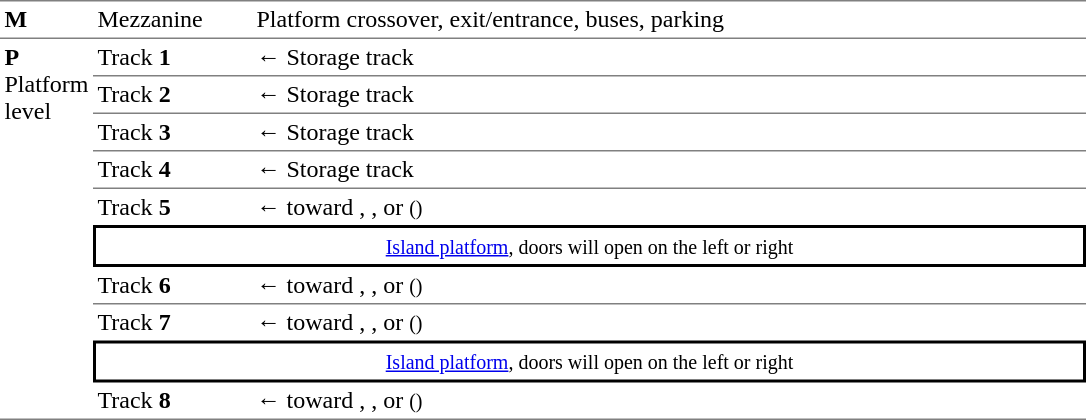<table border=0 cellspacing=0 cellpadding=3>
<tr>
<td style="border-top:solid 1px gray;" width=50><strong>M</strong></td>
<td style="border-top:solid 1px gray;" width=100>Mezzanine</td>
<td style="border-top:solid 1px gray;" width=550>Platform crossover, exit/entrance, buses, parking</td>
</tr>
<tr>
<td style="border-top:solid 1px gray;border-bottom:solid 1px gray;" rowspan=10 valign=top><strong>P</strong><br>Platform level</td>
<td style="border-top:solid 1px gray;">Track <strong>1</strong></td>
<td style="border-top:solid 1px gray;">← Storage track</td>
</tr>
<tr>
<td style="border-top:solid 1px gray">Track <strong>2</strong></td>
<td style="border-top:solid 1px gray">← Storage track</td>
</tr>
<tr>
<td style="border-top:solid 1px gray">Track <strong>3</strong></td>
<td style="border-top:solid 1px gray">← Storage track</td>
</tr>
<tr>
<td style="border-top:solid 1px gray">Track <strong>4</strong></td>
<td style="border-top:solid 1px gray">← Storage track</td>
</tr>
<tr>
<td style="border-top:solid 1px gray">Track <strong>5</strong></td>
<td style="border-top:solid 1px gray">←  toward , , or  <small>()</small></td>
</tr>
<tr>
<td style="border-top:solid 2px black;border-right:solid 2px black;border-left:solid 2px black;border-bottom:solid 2px black;text-align:center;" colspan=2><small><a href='#'>Island platform</a>, doors will open on the left or right</small> </td>
</tr>
<tr>
<td style="border-bottom:solid 1px gray">Track <strong>6</strong></td>
<td style="border-bottom:solid 1px gray">←  toward , , or  <small>()</small></td>
</tr>
<tr>
<td>Track <strong>7</strong></td>
<td>←  toward , , or  <small>()</small></td>
</tr>
<tr>
<td style="border-top:solid 2px black;border-right:solid 2px black;border-left:solid 2px black;border-bottom:solid 2px black;text-align:center;" colspan=2><small><a href='#'>Island platform</a>, doors will open on the left or right</small> </td>
</tr>
<tr>
<td style="border-bottom:solid 1px gray">Track <strong>8</strong></td>
<td style="border-bottom:solid 1px gray">←  toward , , or  <small>()</small></td>
</tr>
</table>
